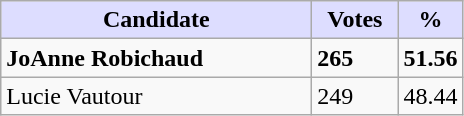<table class="wikitable">
<tr>
<th style="background:#ddf; width:200px;">Candidate</th>
<th style="background:#ddf; width:50px;">Votes</th>
<th style="background:#ddf; width:30px;">%</th>
</tr>
<tr>
<td><strong>JoAnne Robichaud</strong></td>
<td><strong>265</strong></td>
<td><strong>51.56</strong></td>
</tr>
<tr>
<td>Lucie Vautour</td>
<td>249</td>
<td>48.44</td>
</tr>
</table>
